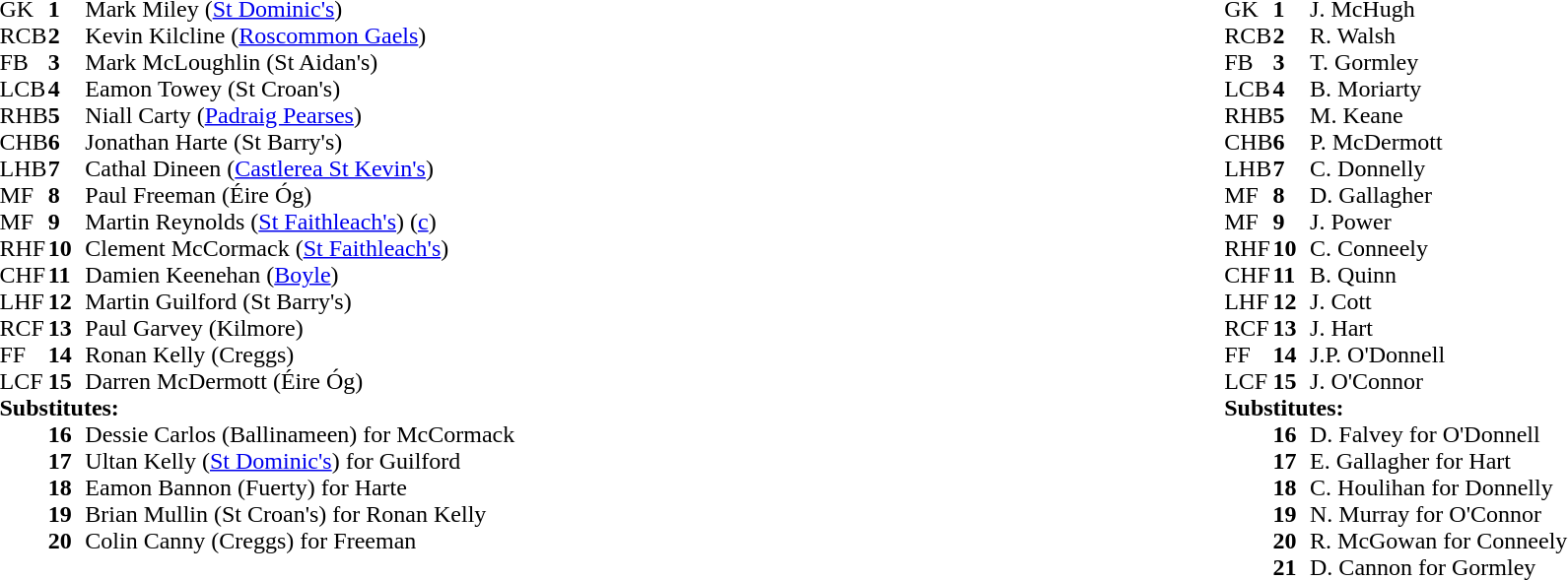<table style="width:100%;">
<tr>
<td style="vertical-align:top; width:50%"><br><table cellspacing="0" cellpadding="0">
<tr>
<th width="25"></th>
<th width="25"></th>
</tr>
<tr>
<td>GK</td>
<td><strong>1</strong></td>
<td>Mark Miley (<a href='#'>St Dominic's</a>)</td>
</tr>
<tr>
<td>RCB</td>
<td><strong>2</strong></td>
<td>Kevin Kilcline (<a href='#'>Roscommon Gaels</a>)</td>
</tr>
<tr>
<td>FB</td>
<td><strong>3</strong></td>
<td>Mark McLoughlin (St Aidan's)</td>
</tr>
<tr>
<td>LCB</td>
<td><strong>4</strong></td>
<td>Eamon Towey (St Croan's)</td>
</tr>
<tr>
<td>RHB</td>
<td><strong>5</strong></td>
<td>Niall Carty (<a href='#'>Padraig Pearses</a>)</td>
</tr>
<tr>
<td>CHB</td>
<td><strong>6</strong></td>
<td>Jonathan Harte (St Barry's)</td>
</tr>
<tr>
<td>LHB</td>
<td><strong>7</strong></td>
<td>Cathal Dineen (<a href='#'>Castlerea St Kevin's</a>)</td>
</tr>
<tr>
<td>MF</td>
<td><strong>8</strong></td>
<td>Paul Freeman (Éire Óg)</td>
</tr>
<tr>
<td>MF</td>
<td><strong>9</strong></td>
<td>Martin Reynolds (<a href='#'>St Faithleach's</a>) (<a href='#'>c</a>)</td>
</tr>
<tr>
<td>RHF</td>
<td><strong>10</strong></td>
<td>Clement McCormack (<a href='#'>St Faithleach's</a>)</td>
</tr>
<tr>
<td>CHF</td>
<td><strong>11</strong></td>
<td>Damien Keenehan (<a href='#'>Boyle</a>)</td>
</tr>
<tr>
<td>LHF</td>
<td><strong>12</strong></td>
<td>Martin Guilford (St Barry's)</td>
</tr>
<tr>
<td>RCF</td>
<td><strong>13</strong></td>
<td>Paul Garvey (Kilmore)</td>
</tr>
<tr>
<td>FF</td>
<td><strong>14</strong></td>
<td>Ronan Kelly (Creggs)</td>
</tr>
<tr>
<td>LCF</td>
<td><strong>15</strong></td>
<td>Darren McDermott (Éire Óg)</td>
</tr>
<tr>
<td colspan=3><strong>Substitutes:</strong></td>
</tr>
<tr>
<td></td>
<td><strong>16</strong></td>
<td>Dessie Carlos (Ballinameen) for McCormack</td>
</tr>
<tr>
<td></td>
<td><strong>17</strong></td>
<td>Ultan Kelly (<a href='#'>St Dominic's</a>) for Guilford</td>
</tr>
<tr>
<td></td>
<td><strong>18</strong></td>
<td>Eamon Bannon (Fuerty) for Harte</td>
</tr>
<tr>
<td></td>
<td><strong>19</strong></td>
<td>Brian Mullin (St Croan's) for Ronan Kelly</td>
</tr>
<tr>
<td></td>
<td><strong>20</strong></td>
<td>Colin Canny (Creggs) for Freeman</td>
</tr>
<tr>
</tr>
</table>
</td>
<td style="vertical-align:top; width:50%"><br><table cellspacing="0" cellpadding="0" style="margin:auto">
<tr>
<th width="25"></th>
<th width="25"></th>
</tr>
<tr>
<td>GK</td>
<td><strong>1</strong></td>
<td>J. McHugh</td>
</tr>
<tr>
<td>RCB</td>
<td><strong>2</strong></td>
<td>R. Walsh</td>
</tr>
<tr>
<td>FB</td>
<td><strong>3</strong></td>
<td>T. Gormley</td>
</tr>
<tr>
<td>LCB</td>
<td><strong>4</strong></td>
<td>B. Moriarty</td>
</tr>
<tr>
<td>RHB</td>
<td><strong>5</strong></td>
<td>M. Keane</td>
</tr>
<tr>
<td>CHB</td>
<td><strong>6</strong></td>
<td>P. McDermott</td>
</tr>
<tr>
<td>LHB</td>
<td><strong>7</strong></td>
<td>C. Donnelly</td>
</tr>
<tr>
<td>MF</td>
<td><strong>8</strong></td>
<td>D. Gallagher</td>
</tr>
<tr>
<td>MF</td>
<td><strong>9</strong></td>
<td>J. Power</td>
</tr>
<tr>
<td>RHF</td>
<td><strong>10</strong></td>
<td>C. Conneely</td>
</tr>
<tr>
<td>CHF</td>
<td><strong>11</strong></td>
<td>B. Quinn</td>
</tr>
<tr>
<td>LHF</td>
<td><strong>12</strong></td>
<td>J. Cott</td>
</tr>
<tr>
<td>RCF</td>
<td><strong>13</strong></td>
<td>J. Hart</td>
</tr>
<tr>
<td>FF</td>
<td><strong>14</strong></td>
<td>J.P. O'Donnell</td>
</tr>
<tr>
<td>LCF</td>
<td><strong>15</strong></td>
<td>J. O'Connor</td>
</tr>
<tr>
<td colspan=3><strong>Substitutes:</strong></td>
</tr>
<tr>
<td></td>
<td><strong>16</strong></td>
<td>D. Falvey for O'Donnell</td>
</tr>
<tr>
<td></td>
<td><strong>17</strong></td>
<td>E. Gallagher for Hart</td>
</tr>
<tr>
<td></td>
<td><strong>18</strong></td>
<td>C. Houlihan for Donnelly</td>
</tr>
<tr>
<td></td>
<td><strong>19</strong></td>
<td>N. Murray for O'Connor</td>
</tr>
<tr>
<td></td>
<td><strong>20</strong></td>
<td>R. McGowan for Conneely</td>
</tr>
<tr>
<td></td>
<td><strong>21</strong></td>
<td>D. Cannon for Gormley</td>
</tr>
</table>
</td>
</tr>
</table>
